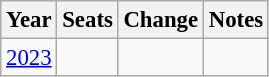<table class="wikitable" style="font-size:95%;text-align:center;">
<tr>
<th>Year</th>
<th>Seats</th>
<th>Change</th>
<th>Notes</th>
</tr>
<tr>
<td><a href='#'>2023</a></td>
<td></td>
<td></td>
<td></td>
</tr>
</table>
